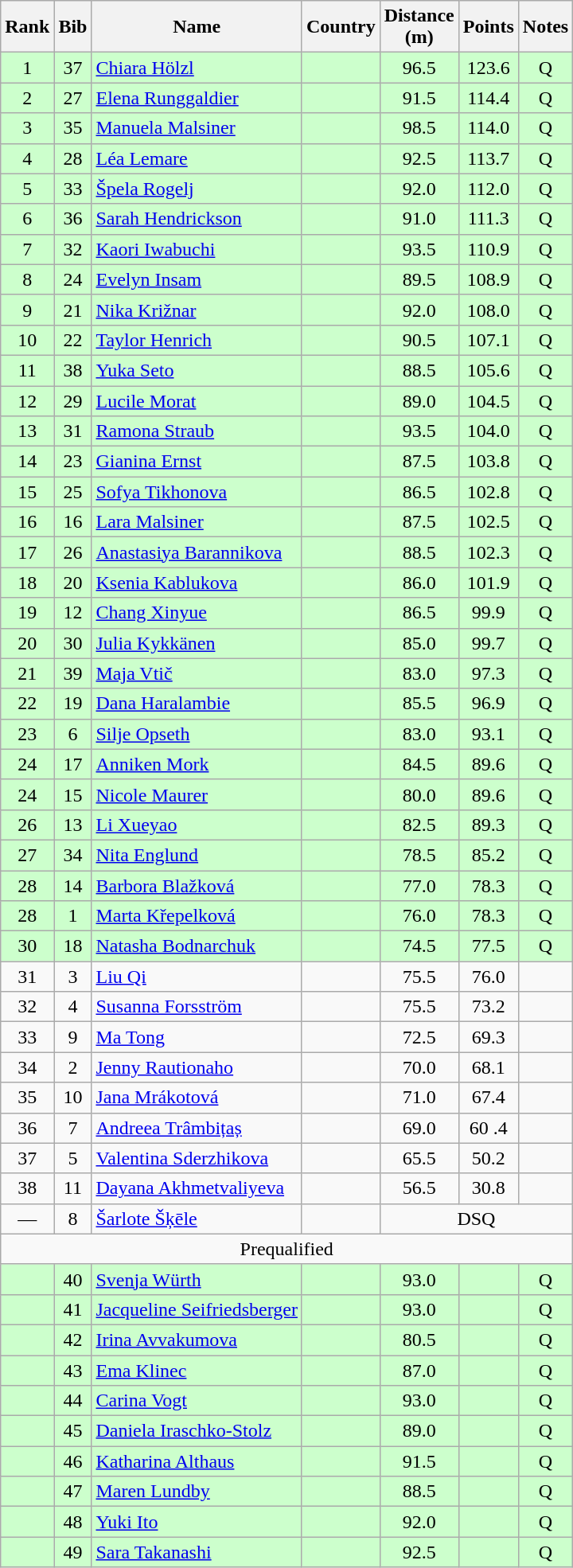<table class="wikitable sortable" style="text-align:center">
<tr>
<th>Rank</th>
<th>Bib</th>
<th>Name</th>
<th>Country</th>
<th>Distance<br>(m)</th>
<th>Points</th>
<th>Notes</th>
</tr>
<tr bgcolor=ccffcc>
<td>1</td>
<td>37</td>
<td align=left><a href='#'>Chiara Hölzl</a></td>
<td align=left></td>
<td>96.5</td>
<td>123.6</td>
<td>Q</td>
</tr>
<tr bgcolor=ccffcc>
<td>2</td>
<td>27</td>
<td align=left><a href='#'>Elena Runggaldier</a></td>
<td align=left></td>
<td>91.5</td>
<td>114.4</td>
<td>Q</td>
</tr>
<tr bgcolor=ccffcc>
<td>3</td>
<td>35</td>
<td align=left><a href='#'>Manuela Malsiner</a></td>
<td align=left></td>
<td>98.5</td>
<td>114.0</td>
<td>Q</td>
</tr>
<tr bgcolor=ccffcc>
<td>4</td>
<td>28</td>
<td align=left><a href='#'>Léa Lemare</a></td>
<td align=left></td>
<td>92.5</td>
<td>113.7</td>
<td>Q</td>
</tr>
<tr bgcolor=ccffcc>
<td>5</td>
<td>33</td>
<td align=left><a href='#'>Špela Rogelj</a></td>
<td align=left></td>
<td>92.0</td>
<td>112.0</td>
<td>Q</td>
</tr>
<tr bgcolor=ccffcc>
<td>6</td>
<td>36</td>
<td align=left><a href='#'>Sarah Hendrickson</a></td>
<td align=left></td>
<td>91.0</td>
<td>111.3</td>
<td>Q</td>
</tr>
<tr bgcolor=ccffcc>
<td>7</td>
<td>32</td>
<td align=left><a href='#'>Kaori Iwabuchi</a></td>
<td align=left></td>
<td>93.5</td>
<td>110.9</td>
<td>Q</td>
</tr>
<tr bgcolor=ccffcc>
<td>8</td>
<td>24</td>
<td align=left><a href='#'>Evelyn Insam</a></td>
<td align=left></td>
<td>89.5</td>
<td>108.9</td>
<td>Q</td>
</tr>
<tr bgcolor=ccffcc>
<td>9</td>
<td>21</td>
<td align=left><a href='#'>Nika Križnar</a></td>
<td align=left></td>
<td>92.0</td>
<td>108.0</td>
<td>Q</td>
</tr>
<tr bgcolor=ccffcc>
<td>10</td>
<td>22</td>
<td align=left><a href='#'>Taylor Henrich</a></td>
<td align=left></td>
<td>90.5</td>
<td>107.1</td>
<td>Q</td>
</tr>
<tr bgcolor=ccffcc>
<td>11</td>
<td>38</td>
<td align=left><a href='#'>Yuka Seto</a></td>
<td align=left></td>
<td>88.5</td>
<td>105.6</td>
<td>Q</td>
</tr>
<tr bgcolor=ccffcc>
<td>12</td>
<td>29</td>
<td align=left><a href='#'>Lucile Morat</a></td>
<td align=left></td>
<td>89.0</td>
<td>104.5</td>
<td>Q</td>
</tr>
<tr bgcolor=ccffcc>
<td>13</td>
<td>31</td>
<td align=left><a href='#'>Ramona Straub</a></td>
<td align=left></td>
<td>93.5</td>
<td>104.0</td>
<td>Q</td>
</tr>
<tr bgcolor=ccffcc>
<td>14</td>
<td>23</td>
<td align=left><a href='#'>Gianina Ernst</a></td>
<td align=left></td>
<td>87.5</td>
<td>103.8</td>
<td>Q</td>
</tr>
<tr bgcolor=ccffcc>
<td>15</td>
<td>25</td>
<td align=left><a href='#'>Sofya Tikhonova</a></td>
<td align=left></td>
<td>86.5</td>
<td>102.8</td>
<td>Q</td>
</tr>
<tr bgcolor=ccffcc>
<td>16</td>
<td>16</td>
<td align=left><a href='#'>Lara Malsiner</a></td>
<td align=left></td>
<td>87.5</td>
<td>102.5</td>
<td>Q</td>
</tr>
<tr bgcolor=ccffcc>
<td>17</td>
<td>26</td>
<td align=left><a href='#'>Anastasiya Barannikova</a></td>
<td align=left></td>
<td>88.5</td>
<td>102.3</td>
<td>Q</td>
</tr>
<tr bgcolor=ccffcc>
<td>18</td>
<td>20</td>
<td align=left><a href='#'>Ksenia Kablukova</a></td>
<td align=left></td>
<td>86.0</td>
<td>101.9</td>
<td>Q</td>
</tr>
<tr bgcolor=ccffcc>
<td>19</td>
<td>12</td>
<td align=left><a href='#'>Chang Xinyue</a></td>
<td align=left></td>
<td>86.5</td>
<td>99.9</td>
<td>Q</td>
</tr>
<tr bgcolor=ccffcc>
<td>20</td>
<td>30</td>
<td align=left><a href='#'>Julia Kykkänen</a></td>
<td align=left></td>
<td>85.0</td>
<td>99.7</td>
<td>Q</td>
</tr>
<tr bgcolor=ccffcc>
<td>21</td>
<td>39</td>
<td align=left><a href='#'>Maja Vtič</a></td>
<td align=left></td>
<td>83.0</td>
<td>97.3</td>
<td>Q</td>
</tr>
<tr bgcolor=ccffcc>
<td>22</td>
<td>19</td>
<td align=left><a href='#'>Dana Haralambie</a></td>
<td align=left></td>
<td>85.5</td>
<td>96.9</td>
<td>Q</td>
</tr>
<tr bgcolor=ccffcc>
<td>23</td>
<td>6</td>
<td align=left><a href='#'>Silje Opseth</a></td>
<td align=left></td>
<td>83.0</td>
<td>93.1</td>
<td>Q</td>
</tr>
<tr bgcolor=ccffcc>
<td>24</td>
<td>17</td>
<td align=left><a href='#'>Anniken Mork</a></td>
<td align=left></td>
<td>84.5</td>
<td>89.6</td>
<td>Q</td>
</tr>
<tr bgcolor=ccffcc>
<td>24</td>
<td>15</td>
<td align=left><a href='#'>Nicole Maurer</a></td>
<td align=left></td>
<td>80.0</td>
<td>89.6</td>
<td>Q</td>
</tr>
<tr bgcolor=ccffcc>
<td>26</td>
<td>13</td>
<td align=left><a href='#'>Li Xueyao</a></td>
<td align=left></td>
<td>82.5</td>
<td>89.3</td>
<td>Q</td>
</tr>
<tr bgcolor=ccffcc>
<td>27</td>
<td>34</td>
<td align=left><a href='#'>Nita Englund</a></td>
<td align=left></td>
<td>78.5</td>
<td>85.2</td>
<td>Q</td>
</tr>
<tr bgcolor=ccffcc>
<td>28</td>
<td>14</td>
<td align=left><a href='#'>Barbora Blažková</a></td>
<td align=left></td>
<td>77.0</td>
<td>78.3</td>
<td>Q</td>
</tr>
<tr bgcolor=ccffcc>
<td>28</td>
<td>1</td>
<td align=left><a href='#'>Marta Křepelková</a></td>
<td align=left></td>
<td>76.0</td>
<td>78.3</td>
<td>Q</td>
</tr>
<tr bgcolor=ccffcc>
<td>30</td>
<td>18</td>
<td align=left><a href='#'>Natasha Bodnarchuk</a></td>
<td align=left></td>
<td>74.5</td>
<td>77.5</td>
<td>Q</td>
</tr>
<tr>
<td>31</td>
<td>3</td>
<td align=left><a href='#'>Liu Qi</a></td>
<td align=left></td>
<td>75.5</td>
<td>76.0</td>
<td></td>
</tr>
<tr>
<td>32</td>
<td>4</td>
<td align=left><a href='#'>Susanna Forsström</a></td>
<td align=left></td>
<td>75.5</td>
<td>73.2</td>
<td></td>
</tr>
<tr>
<td>33</td>
<td>9</td>
<td align=left><a href='#'>Ma Tong</a></td>
<td align=left></td>
<td>72.5</td>
<td>69.3</td>
<td></td>
</tr>
<tr>
<td>34</td>
<td>2</td>
<td align=left><a href='#'>Jenny Rautionaho</a></td>
<td align=left></td>
<td>70.0</td>
<td>68.1</td>
<td></td>
</tr>
<tr>
<td>35</td>
<td>10</td>
<td align=left><a href='#'>Jana Mrákotová</a></td>
<td align=left></td>
<td>71.0</td>
<td>67.4</td>
<td></td>
</tr>
<tr>
<td>36</td>
<td>7</td>
<td align=left><a href='#'>Andreea Trâmbițaș</a></td>
<td align=left></td>
<td>69.0</td>
<td>60 .4</td>
<td></td>
</tr>
<tr>
<td>37</td>
<td>5</td>
<td align=left><a href='#'>Valentina Sderzhikova</a></td>
<td align=left></td>
<td>65.5</td>
<td>50.2</td>
<td></td>
</tr>
<tr>
<td>38</td>
<td>11</td>
<td align=left><a href='#'>Dayana Akhmetvaliyeva</a></td>
<td align=left></td>
<td>56.5</td>
<td>30.8</td>
<td></td>
</tr>
<tr>
<td>—</td>
<td>8</td>
<td align=left><a href='#'>Šarlote Šķēle</a></td>
<td align=left></td>
<td colspan=3>DSQ</td>
</tr>
<tr align=center>
<td colspan=8>Prequalified</td>
</tr>
<tr bgcolor=ccffcc>
<td></td>
<td>40</td>
<td align=left><a href='#'>Svenja Würth</a></td>
<td align=left></td>
<td>93.0</td>
<td></td>
<td>Q</td>
</tr>
<tr bgcolor=ccffcc>
<td></td>
<td>41</td>
<td align=left><a href='#'>Jacqueline Seifriedsberger</a></td>
<td align=left></td>
<td>93.0</td>
<td></td>
<td>Q</td>
</tr>
<tr bgcolor=ccffcc>
<td></td>
<td>42</td>
<td align=left><a href='#'>Irina Avvakumova</a></td>
<td align=left></td>
<td>80.5</td>
<td></td>
<td>Q</td>
</tr>
<tr bgcolor=ccffcc>
<td></td>
<td>43</td>
<td align=left><a href='#'>Ema Klinec</a></td>
<td align=left></td>
<td>87.0</td>
<td></td>
<td>Q</td>
</tr>
<tr bgcolor=ccffcc>
<td></td>
<td>44</td>
<td align=left><a href='#'>Carina Vogt</a></td>
<td align=left></td>
<td>93.0</td>
<td></td>
<td>Q</td>
</tr>
<tr bgcolor=ccffcc>
<td></td>
<td>45</td>
<td align=left><a href='#'>Daniela Iraschko-Stolz</a></td>
<td align=left></td>
<td>89.0</td>
<td></td>
<td>Q</td>
</tr>
<tr bgcolor=ccffcc>
<td></td>
<td>46</td>
<td align=left><a href='#'>Katharina Althaus</a></td>
<td align=left></td>
<td>91.5</td>
<td></td>
<td>Q</td>
</tr>
<tr bgcolor=ccffcc>
<td></td>
<td>47</td>
<td align=left><a href='#'>Maren Lundby</a></td>
<td align=left></td>
<td>88.5</td>
<td></td>
<td>Q</td>
</tr>
<tr bgcolor=ccffcc>
<td></td>
<td>48</td>
<td align=left><a href='#'>Yuki Ito</a></td>
<td align=left></td>
<td>92.0</td>
<td></td>
<td>Q</td>
</tr>
<tr bgcolor=ccffcc>
<td></td>
<td>49</td>
<td align=left><a href='#'>Sara Takanashi</a></td>
<td align=left></td>
<td>92.5</td>
<td></td>
<td>Q</td>
</tr>
</table>
